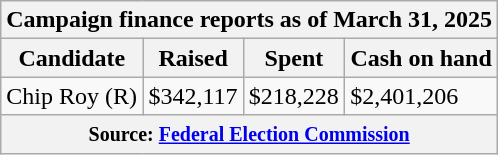<table class="wikitable sortable">
<tr>
<th colspan=4>Campaign finance reports as of March 31, 2025</th>
</tr>
<tr style="text-align:center;">
<th>Candidate</th>
<th>Raised</th>
<th>Spent</th>
<th>Cash on hand</th>
</tr>
<tr>
<td>Chip Roy (R)</td>
<td>$342,117</td>
<td>$218,228</td>
<td>$2,401,206</td>
</tr>
<tr>
<th colspan="4"><small>Source: <a href='#'>Federal Election Commission</a></small></th>
</tr>
</table>
